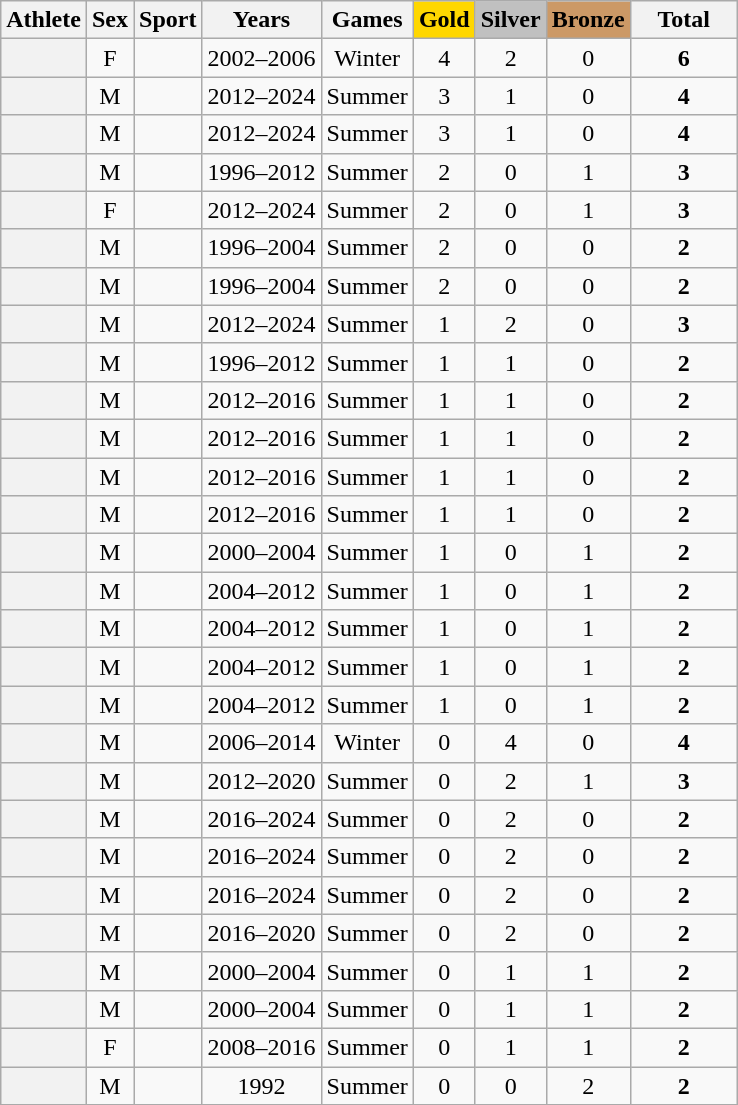<table class="wikitable plainrowheaders sortable" style="text-align: center;">
<tr>
<th scope="col">Athlete</th>
<th scope="col">Sex</th>
<th scope="col">Sport</th>
<th scope="col">Years</th>
<th scope="col">Games</th>
<th scope="col" style="background:gold"><strong>Gold</strong></th>
<th scope="col" style="background:silver"><strong>Silver</strong></th>
<th scope="col" style="background:#c96"><strong>Bronze</strong></th>
<th scope="col" style="width:4.0em;">Total</th>
</tr>
<tr>
<th scope="row"></th>
<td>F</td>
<td></td>
<td>2002–2006</td>
<td>Winter</td>
<td>4</td>
<td>2</td>
<td>0</td>
<td><strong>6</strong></td>
</tr>
<tr>
<th scope="row"></th>
<td>M</td>
<td></td>
<td>2012–2024</td>
<td>Summer</td>
<td>3</td>
<td>1</td>
<td>0</td>
<td><strong>4</strong></td>
</tr>
<tr>
<th scope="row"></th>
<td>M</td>
<td></td>
<td>2012–2024</td>
<td>Summer</td>
<td>3</td>
<td>1</td>
<td>0</td>
<td><strong>4</strong></td>
</tr>
<tr>
<th scope="row"></th>
<td>M</td>
<td></td>
<td>1996–2012</td>
<td>Summer</td>
<td>2</td>
<td>0</td>
<td>1</td>
<td><strong>3</strong></td>
</tr>
<tr>
<th scope="row"></th>
<td>F</td>
<td></td>
<td>2012–2024</td>
<td>Summer</td>
<td>2</td>
<td>0</td>
<td>1</td>
<td><strong>3</strong></td>
</tr>
<tr>
<th scope="row"></th>
<td>M</td>
<td></td>
<td>1996–2004</td>
<td>Summer</td>
<td>2</td>
<td>0</td>
<td>0</td>
<td><strong>2</strong></td>
</tr>
<tr>
<th scope="row"></th>
<td>M</td>
<td></td>
<td>1996–2004</td>
<td>Summer</td>
<td>2</td>
<td>0</td>
<td>0</td>
<td><strong>2</strong></td>
</tr>
<tr>
<th scope="row"></th>
<td>M</td>
<td></td>
<td>2012–2024</td>
<td>Summer</td>
<td>1</td>
<td>2</td>
<td>0</td>
<td><strong>3</strong></td>
</tr>
<tr>
<th scope="row"></th>
<td>M</td>
<td></td>
<td>1996–2012</td>
<td>Summer</td>
<td>1</td>
<td>1</td>
<td>0</td>
<td><strong>2</strong></td>
</tr>
<tr>
<th scope="row"></th>
<td>M</td>
<td></td>
<td>2012–2016</td>
<td>Summer</td>
<td>1</td>
<td>1</td>
<td>0</td>
<td><strong>2</strong></td>
</tr>
<tr>
<th scope="row"></th>
<td>M</td>
<td></td>
<td>2012–2016</td>
<td>Summer</td>
<td>1</td>
<td>1</td>
<td>0</td>
<td><strong>2</strong></td>
</tr>
<tr>
<th scope="row"></th>
<td>M</td>
<td></td>
<td>2012–2016</td>
<td>Summer</td>
<td>1</td>
<td>1</td>
<td>0</td>
<td><strong>2</strong></td>
</tr>
<tr>
<th scope="row"></th>
<td>M</td>
<td></td>
<td>2012–2016</td>
<td>Summer</td>
<td>1</td>
<td>1</td>
<td>0</td>
<td><strong>2</strong></td>
</tr>
<tr>
<th scope="row"></th>
<td>M</td>
<td></td>
<td>2000–2004</td>
<td>Summer</td>
<td>1</td>
<td>0</td>
<td>1</td>
<td><strong>2</strong></td>
</tr>
<tr>
<th scope="row"></th>
<td>M</td>
<td></td>
<td>2004–2012</td>
<td>Summer</td>
<td>1</td>
<td>0</td>
<td>1</td>
<td><strong>2</strong></td>
</tr>
<tr>
<th scope="row"></th>
<td>M</td>
<td></td>
<td>2004–2012</td>
<td>Summer</td>
<td>1</td>
<td>0</td>
<td>1</td>
<td><strong>2</strong></td>
</tr>
<tr>
<th scope="row"></th>
<td>M</td>
<td></td>
<td>2004–2012</td>
<td>Summer</td>
<td>1</td>
<td>0</td>
<td>1</td>
<td><strong>2</strong></td>
</tr>
<tr>
<th scope="row"></th>
<td>M</td>
<td></td>
<td>2004–2012</td>
<td>Summer</td>
<td>1</td>
<td>0</td>
<td>1</td>
<td><strong>2</strong></td>
</tr>
<tr>
<th scope="row"></th>
<td>M</td>
<td></td>
<td>2006–2014</td>
<td>Winter</td>
<td>0</td>
<td>4</td>
<td>0</td>
<td><strong>4</strong></td>
</tr>
<tr>
<th scope="row"></th>
<td>M</td>
<td></td>
<td>2012–2020</td>
<td>Summer</td>
<td>0</td>
<td>2</td>
<td>1</td>
<td><strong>3</strong></td>
</tr>
<tr>
<th scope="row"></th>
<td>M</td>
<td></td>
<td>2016–2024</td>
<td>Summer</td>
<td>0</td>
<td>2</td>
<td>0</td>
<td><strong>2</strong></td>
</tr>
<tr>
<th scope="row"></th>
<td>M</td>
<td></td>
<td>2016–2024</td>
<td>Summer</td>
<td>0</td>
<td>2</td>
<td>0</td>
<td><strong>2</strong></td>
</tr>
<tr>
<th scope="row"></th>
<td>M</td>
<td></td>
<td>2016–2024</td>
<td>Summer</td>
<td>0</td>
<td>2</td>
<td>0</td>
<td><strong>2</strong></td>
</tr>
<tr>
<th scope="row"></th>
<td>M</td>
<td></td>
<td>2016–2020</td>
<td>Summer</td>
<td>0</td>
<td>2</td>
<td>0</td>
<td><strong>2</strong></td>
</tr>
<tr>
<th scope="row"></th>
<td>M</td>
<td></td>
<td>2000–2004</td>
<td>Summer</td>
<td>0</td>
<td>1</td>
<td>1</td>
<td><strong>2</strong></td>
</tr>
<tr>
<th scope="row"></th>
<td>M</td>
<td></td>
<td>2000–2004</td>
<td>Summer</td>
<td>0</td>
<td>1</td>
<td>1</td>
<td><strong>2</strong></td>
</tr>
<tr>
<th scope="row"></th>
<td>F</td>
<td></td>
<td>2008–2016</td>
<td>Summer</td>
<td>0</td>
<td>1</td>
<td>1</td>
<td><strong>2</strong></td>
</tr>
<tr>
<th scope="row"></th>
<td>M</td>
<td></td>
<td>1992</td>
<td>Summer</td>
<td>0</td>
<td>0</td>
<td>2</td>
<td><strong>2</strong></td>
</tr>
<tr>
</tr>
</table>
